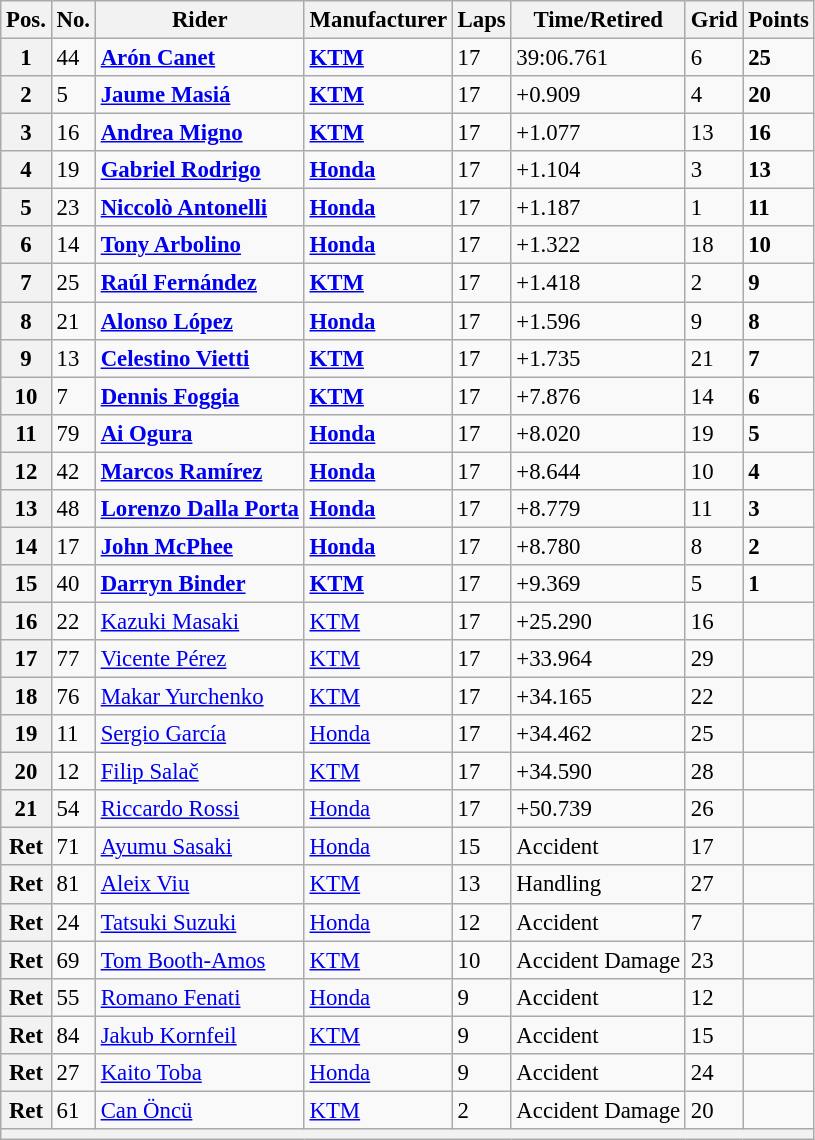<table class="wikitable" style="font-size: 95%;">
<tr>
<th>Pos.</th>
<th>No.</th>
<th>Rider</th>
<th>Manufacturer</th>
<th>Laps</th>
<th>Time/Retired</th>
<th>Grid</th>
<th>Points</th>
</tr>
<tr>
<th>1</th>
<td>44</td>
<td> <strong><a href='#'>Arón Canet</a></strong></td>
<td><strong><a href='#'>KTM</a></strong></td>
<td>17</td>
<td>39:06.761</td>
<td>6</td>
<td><strong>25</strong></td>
</tr>
<tr>
<th>2</th>
<td>5</td>
<td> <strong><a href='#'>Jaume Masiá</a></strong></td>
<td><strong><a href='#'>KTM</a></strong></td>
<td>17</td>
<td>+0.909</td>
<td>4</td>
<td><strong>20</strong></td>
</tr>
<tr>
<th>3</th>
<td>16</td>
<td> <strong><a href='#'>Andrea Migno</a></strong></td>
<td><strong><a href='#'>KTM</a></strong></td>
<td>17</td>
<td>+1.077</td>
<td>13</td>
<td><strong>16</strong></td>
</tr>
<tr>
<th>4</th>
<td>19</td>
<td> <strong><a href='#'>Gabriel Rodrigo</a></strong></td>
<td><strong><a href='#'>Honda</a></strong></td>
<td>17</td>
<td>+1.104</td>
<td>3</td>
<td><strong>13</strong></td>
</tr>
<tr>
<th>5</th>
<td>23</td>
<td> <strong><a href='#'>Niccolò Antonelli</a></strong></td>
<td><strong><a href='#'>Honda</a></strong></td>
<td>17</td>
<td>+1.187</td>
<td>1</td>
<td><strong>11</strong></td>
</tr>
<tr>
<th>6</th>
<td>14</td>
<td> <strong><a href='#'>Tony Arbolino</a></strong></td>
<td><strong><a href='#'>Honda</a></strong></td>
<td>17</td>
<td>+1.322</td>
<td>18</td>
<td><strong>10</strong></td>
</tr>
<tr>
<th>7</th>
<td>25</td>
<td> <strong><a href='#'>Raúl Fernández</a></strong></td>
<td><strong><a href='#'>KTM</a></strong></td>
<td>17</td>
<td>+1.418</td>
<td>2</td>
<td><strong>9</strong></td>
</tr>
<tr>
<th>8</th>
<td>21</td>
<td> <strong><a href='#'>Alonso López</a></strong></td>
<td><strong><a href='#'>Honda</a></strong></td>
<td>17</td>
<td>+1.596</td>
<td>9</td>
<td><strong>8</strong></td>
</tr>
<tr>
<th>9</th>
<td>13</td>
<td> <strong><a href='#'>Celestino Vietti</a></strong></td>
<td><strong><a href='#'>KTM</a></strong></td>
<td>17</td>
<td>+1.735</td>
<td>21</td>
<td><strong>7</strong></td>
</tr>
<tr>
<th>10</th>
<td>7</td>
<td> <strong><a href='#'>Dennis Foggia</a></strong></td>
<td><strong><a href='#'>KTM</a></strong></td>
<td>17</td>
<td>+7.876</td>
<td>14</td>
<td><strong>6</strong></td>
</tr>
<tr>
<th>11</th>
<td>79</td>
<td> <strong><a href='#'>Ai Ogura</a></strong></td>
<td><strong><a href='#'>Honda</a></strong></td>
<td>17</td>
<td>+8.020</td>
<td>19</td>
<td><strong>5</strong></td>
</tr>
<tr>
<th>12</th>
<td>42</td>
<td> <strong><a href='#'>Marcos Ramírez</a></strong></td>
<td><strong><a href='#'>Honda</a></strong></td>
<td>17</td>
<td>+8.644</td>
<td>10</td>
<td><strong>4</strong></td>
</tr>
<tr>
<th>13</th>
<td>48</td>
<td> <strong><a href='#'>Lorenzo Dalla Porta</a></strong></td>
<td><strong><a href='#'>Honda</a></strong></td>
<td>17</td>
<td>+8.779</td>
<td>11</td>
<td><strong>3</strong></td>
</tr>
<tr>
<th>14</th>
<td>17</td>
<td> <strong><a href='#'>John McPhee</a></strong></td>
<td><strong><a href='#'>Honda</a></strong></td>
<td>17</td>
<td>+8.780</td>
<td>8</td>
<td><strong>2</strong></td>
</tr>
<tr>
<th>15</th>
<td>40</td>
<td> <strong><a href='#'>Darryn Binder</a></strong></td>
<td><strong><a href='#'>KTM</a></strong></td>
<td>17</td>
<td>+9.369</td>
<td>5</td>
<td><strong>1</strong></td>
</tr>
<tr>
<th>16</th>
<td>22</td>
<td> <a href='#'>Kazuki Masaki</a></td>
<td><a href='#'>KTM</a></td>
<td>17</td>
<td>+25.290</td>
<td>16</td>
<td></td>
</tr>
<tr>
<th>17</th>
<td>77</td>
<td> <a href='#'>Vicente Pérez</a></td>
<td><a href='#'>KTM</a></td>
<td>17</td>
<td>+33.964</td>
<td>29</td>
<td></td>
</tr>
<tr>
<th>18</th>
<td>76</td>
<td> <a href='#'>Makar Yurchenko</a></td>
<td><a href='#'>KTM</a></td>
<td>17</td>
<td>+34.165</td>
<td>22</td>
<td></td>
</tr>
<tr>
<th>19</th>
<td>11</td>
<td> <a href='#'>Sergio García</a></td>
<td><a href='#'>Honda</a></td>
<td>17</td>
<td>+34.462</td>
<td>25</td>
<td></td>
</tr>
<tr>
<th>20</th>
<td>12</td>
<td> <a href='#'>Filip Salač</a></td>
<td><a href='#'>KTM</a></td>
<td>17</td>
<td>+34.590</td>
<td>28</td>
<td></td>
</tr>
<tr>
<th>21</th>
<td>54</td>
<td> <a href='#'>Riccardo Rossi</a></td>
<td><a href='#'>Honda</a></td>
<td>17</td>
<td>+50.739</td>
<td>26</td>
<td></td>
</tr>
<tr>
<th>Ret</th>
<td>71</td>
<td> <a href='#'>Ayumu Sasaki</a></td>
<td><a href='#'>Honda</a></td>
<td>15</td>
<td>Accident</td>
<td>17</td>
<td></td>
</tr>
<tr>
<th>Ret</th>
<td>81</td>
<td> <a href='#'>Aleix Viu</a></td>
<td><a href='#'>KTM</a></td>
<td>13</td>
<td>Handling</td>
<td>27</td>
<td></td>
</tr>
<tr>
<th>Ret</th>
<td>24</td>
<td> <a href='#'>Tatsuki Suzuki</a></td>
<td><a href='#'>Honda</a></td>
<td>12</td>
<td>Accident</td>
<td>7</td>
<td></td>
</tr>
<tr>
<th>Ret</th>
<td>69</td>
<td> <a href='#'>Tom Booth-Amos</a></td>
<td><a href='#'>KTM</a></td>
<td>10</td>
<td>Accident Damage</td>
<td>23</td>
<td></td>
</tr>
<tr>
<th>Ret</th>
<td>55</td>
<td> <a href='#'>Romano Fenati</a></td>
<td><a href='#'>Honda</a></td>
<td>9</td>
<td>Accident</td>
<td>12</td>
<td></td>
</tr>
<tr>
<th>Ret</th>
<td>84</td>
<td> <a href='#'>Jakub Kornfeil</a></td>
<td><a href='#'>KTM</a></td>
<td>9</td>
<td>Accident</td>
<td>15</td>
<td></td>
</tr>
<tr>
<th>Ret</th>
<td>27</td>
<td> <a href='#'>Kaito Toba</a></td>
<td><a href='#'>Honda</a></td>
<td>9</td>
<td>Accident</td>
<td>24</td>
<td></td>
</tr>
<tr>
<th>Ret</th>
<td>61</td>
<td> <a href='#'>Can Öncü</a></td>
<td><a href='#'>KTM</a></td>
<td>2</td>
<td>Accident Damage</td>
<td>20</td>
<td></td>
</tr>
<tr>
<th colspan=8></th>
</tr>
</table>
